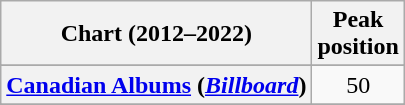<table class="wikitable sortable plainrowheaders" style="text-align:center">
<tr>
<th scope="col">Chart (2012–2022)</th>
<th scope="col">Peak<br>position</th>
</tr>
<tr>
</tr>
<tr>
</tr>
<tr>
</tr>
<tr>
</tr>
<tr>
<th scope="row"><a href='#'>Canadian Albums</a> (<em><a href='#'>Billboard</a></em>)</th>
<td>50</td>
</tr>
<tr>
</tr>
<tr>
</tr>
<tr>
</tr>
<tr>
</tr>
<tr>
</tr>
<tr>
</tr>
<tr>
</tr>
<tr>
</tr>
<tr>
</tr>
<tr>
</tr>
<tr>
</tr>
</table>
